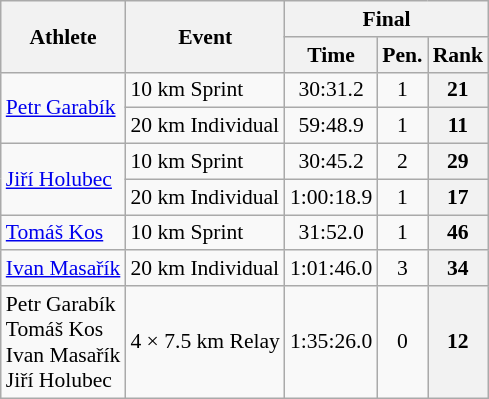<table class="wikitable" style="font-size:90%">
<tr>
<th rowspan="2">Athlete</th>
<th rowspan="2">Event</th>
<th colspan="3">Final</th>
</tr>
<tr>
<th>Time</th>
<th>Pen.</th>
<th>Rank</th>
</tr>
<tr>
<td rowspan=2><a href='#'>Petr Garabík</a></td>
<td>10 km Sprint</td>
<td align="center">30:31.2</td>
<td align="center">1</td>
<th align="center">21</th>
</tr>
<tr>
<td>20 km Individual</td>
<td align="center">59:48.9</td>
<td align="center">1</td>
<th align="center">11</th>
</tr>
<tr>
<td rowspan=2><a href='#'>Jiří Holubec</a></td>
<td>10 km Sprint</td>
<td align="center">30:45.2</td>
<td align="center">2</td>
<th align="center">29</th>
</tr>
<tr>
<td>20 km Individual</td>
<td align="center">1:00:18.9</td>
<td align="center">1</td>
<th align="center">17</th>
</tr>
<tr>
<td><a href='#'>Tomáš Kos</a></td>
<td>10 km Sprint</td>
<td align="center">31:52.0</td>
<td align="center">1</td>
<th align="center">46</th>
</tr>
<tr>
<td><a href='#'>Ivan Masařík</a></td>
<td>20 km Individual</td>
<td align="center">1:01:46.0</td>
<td align="center">3</td>
<th align="center">34</th>
</tr>
<tr>
<td>Petr Garabík<br>Tomáš Kos<br>Ivan Masařík<br>Jiří Holubec</td>
<td>4 × 7.5 km Relay</td>
<td align="center">1:35:26.0</td>
<td align="center">0</td>
<th align="center">12</th>
</tr>
</table>
